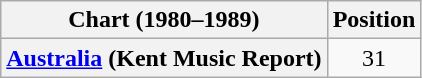<table class="wikitable plainrowheaders">
<tr>
<th scope="col">Chart (1980–1989)</th>
<th scope="col">Position</th>
</tr>
<tr>
<th scope="row"><a href='#'>Australia</a> (Kent Music Report)</th>
<td style="text-align:center">31</td>
</tr>
</table>
